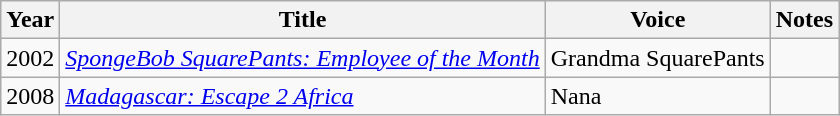<table class="wikitable unsortable">
<tr>
<th>Year</th>
<th>Title</th>
<th>Voice</th>
<th>Notes</th>
</tr>
<tr>
<td>2002</td>
<td><em><a href='#'>SpongeBob SquarePants: Employee of the Month</a></em></td>
<td>Grandma SquarePants</td>
<td></td>
</tr>
<tr>
<td>2008</td>
<td><em><a href='#'>Madagascar: Escape 2 Africa</a></em></td>
<td>Nana</td>
<td></td>
</tr>
</table>
